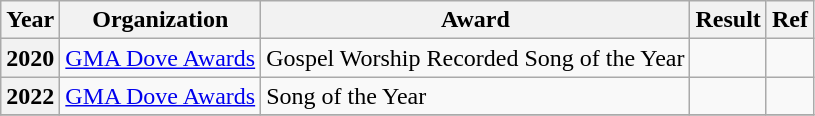<table class="wikitable plainrowheaders">
<tr>
<th>Year</th>
<th>Organization</th>
<th>Award</th>
<th>Result</th>
<th>Ref</th>
</tr>
<tr>
<th scope="row">2020</th>
<td><a href='#'>GMA Dove Awards</a></td>
<td>Gospel Worship Recorded Song of the Year</td>
<td></td>
<td></td>
</tr>
<tr>
<th scope="row">2022</th>
<td><a href='#'>GMA Dove Awards</a></td>
<td>Song of the Year</td>
<td></td>
<td></td>
</tr>
<tr>
</tr>
</table>
